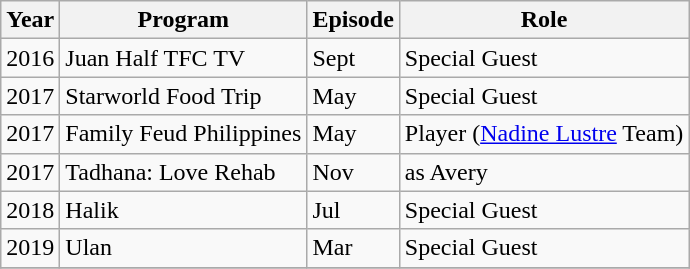<table class="wikitable">
<tr>
<th>Year</th>
<th>Program</th>
<th>Episode</th>
<th>Role</th>
</tr>
<tr>
<td>2016</td>
<td>Juan Half TFC TV</td>
<td>Sept</td>
<td>Special Guest</td>
</tr>
<tr>
<td>2017</td>
<td>Starworld Food Trip</td>
<td>May</td>
<td>Special Guest</td>
</tr>
<tr>
<td>2017</td>
<td>Family Feud Philippines</td>
<td>May</td>
<td>Player (<a href='#'>Nadine Lustre</a> Team)</td>
</tr>
<tr>
<td>2017</td>
<td>Tadhana: Love Rehab</td>
<td>Nov</td>
<td>as Avery</td>
</tr>
<tr>
<td>2018</td>
<td>Halik</td>
<td>Jul</td>
<td>Special Guest</td>
</tr>
<tr>
<td>2019</td>
<td>Ulan</td>
<td>Mar</td>
<td>Special Guest</td>
</tr>
<tr>
</tr>
</table>
